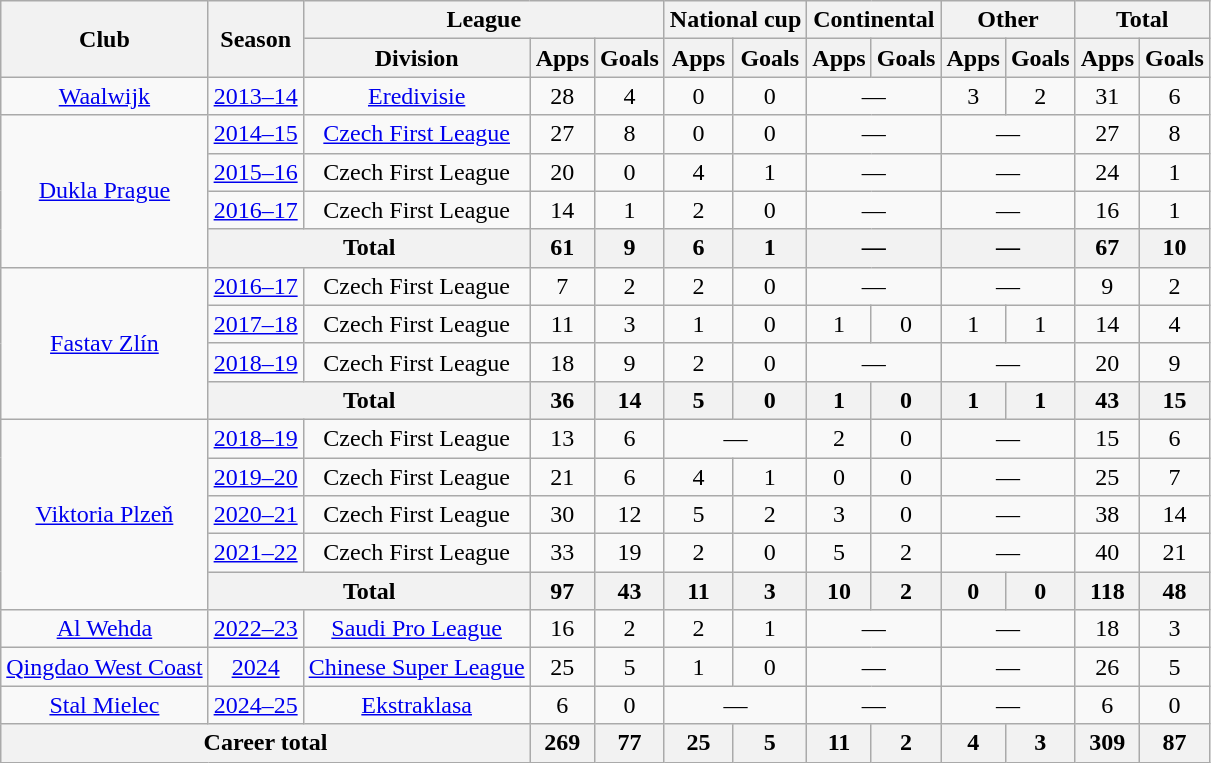<table class="wikitable" style="text-align:center">
<tr>
<th rowspan="2">Club</th>
<th rowspan="2">Season</th>
<th colspan="3">League</th>
<th colspan="2">National cup</th>
<th colspan="2">Continental</th>
<th colspan="2">Other</th>
<th colspan="2">Total</th>
</tr>
<tr>
<th>Division</th>
<th>Apps</th>
<th>Goals</th>
<th>Apps</th>
<th>Goals</th>
<th>Apps</th>
<th>Goals</th>
<th>Apps</th>
<th>Goals</th>
<th>Apps</th>
<th>Goals</th>
</tr>
<tr>
<td><a href='#'>Waalwijk</a></td>
<td><a href='#'>2013–14</a></td>
<td><a href='#'>Eredivisie</a></td>
<td>28</td>
<td>4</td>
<td>0</td>
<td>0</td>
<td colspan="2">—</td>
<td>3</td>
<td>2</td>
<td>31</td>
<td>6</td>
</tr>
<tr>
<td rowspan="4"><a href='#'>Dukla Prague</a></td>
<td><a href='#'>2014–15</a></td>
<td><a href='#'>Czech First League</a></td>
<td>27</td>
<td>8</td>
<td>0</td>
<td>0</td>
<td colspan="2">—</td>
<td colspan="2">—</td>
<td>27</td>
<td>8</td>
</tr>
<tr>
<td><a href='#'>2015–16</a></td>
<td>Czech First League</td>
<td>20</td>
<td>0</td>
<td>4</td>
<td>1</td>
<td colspan="2">—</td>
<td colspan="2">—</td>
<td>24</td>
<td>1</td>
</tr>
<tr>
<td><a href='#'>2016–17</a></td>
<td>Czech First League</td>
<td>14</td>
<td>1</td>
<td>2</td>
<td>0</td>
<td colspan="2">—</td>
<td colspan="2">—</td>
<td>16</td>
<td>1</td>
</tr>
<tr>
<th colspan="2">Total</th>
<th>61</th>
<th>9</th>
<th>6</th>
<th>1</th>
<th colspan="2">—</th>
<th colspan="2">—</th>
<th>67</th>
<th>10</th>
</tr>
<tr>
<td rowspan="4"><a href='#'>Fastav Zlín</a></td>
<td><a href='#'>2016–17</a></td>
<td>Czech First League</td>
<td>7</td>
<td>2</td>
<td>2</td>
<td>0</td>
<td colspan="2">—</td>
<td colspan="2">—</td>
<td>9</td>
<td>2</td>
</tr>
<tr>
<td><a href='#'>2017–18</a></td>
<td>Czech First League</td>
<td>11</td>
<td>3</td>
<td>1</td>
<td>0</td>
<td>1</td>
<td>0</td>
<td>1</td>
<td>1</td>
<td>14</td>
<td>4</td>
</tr>
<tr>
<td><a href='#'>2018–19</a></td>
<td>Czech First League</td>
<td>18</td>
<td>9</td>
<td>2</td>
<td>0</td>
<td colspan="2">—</td>
<td colspan="2">—</td>
<td>20</td>
<td>9</td>
</tr>
<tr>
<th colspan="2">Total</th>
<th>36</th>
<th>14</th>
<th>5</th>
<th>0</th>
<th>1</th>
<th>0</th>
<th>1</th>
<th>1</th>
<th>43</th>
<th>15</th>
</tr>
<tr>
<td rowspan="5"><a href='#'>Viktoria Plzeň</a></td>
<td><a href='#'>2018–19</a></td>
<td>Czech First League</td>
<td>13</td>
<td>6</td>
<td colspan="2">—</td>
<td>2</td>
<td>0</td>
<td colspan="2">—</td>
<td>15</td>
<td>6</td>
</tr>
<tr>
<td><a href='#'>2019–20</a></td>
<td>Czech First League</td>
<td>21</td>
<td>6</td>
<td>4</td>
<td>1</td>
<td>0</td>
<td>0</td>
<td colspan="2">—</td>
<td>25</td>
<td>7</td>
</tr>
<tr>
<td><a href='#'>2020–21</a></td>
<td>Czech First League</td>
<td>30</td>
<td>12</td>
<td>5</td>
<td>2</td>
<td>3</td>
<td>0</td>
<td colspan="2">—</td>
<td>38</td>
<td>14</td>
</tr>
<tr>
<td><a href='#'>2021–22</a></td>
<td>Czech First League</td>
<td>33</td>
<td>19</td>
<td>2</td>
<td>0</td>
<td>5</td>
<td>2</td>
<td colspan="2">—</td>
<td>40</td>
<td>21</td>
</tr>
<tr>
<th colspan="2">Total</th>
<th>97</th>
<th>43</th>
<th>11</th>
<th>3</th>
<th>10</th>
<th>2</th>
<th>0</th>
<th>0</th>
<th>118</th>
<th>48</th>
</tr>
<tr>
<td><a href='#'>Al Wehda</a></td>
<td><a href='#'>2022–23</a></td>
<td><a href='#'>Saudi Pro League</a></td>
<td>16</td>
<td>2</td>
<td>2</td>
<td>1</td>
<td colspan="2">—</td>
<td colspan="2">—</td>
<td>18</td>
<td>3</td>
</tr>
<tr>
<td><a href='#'>Qingdao West Coast</a></td>
<td><a href='#'>2024</a></td>
<td><a href='#'>Chinese Super League</a></td>
<td>25</td>
<td>5</td>
<td>1</td>
<td>0</td>
<td colspan="2">—</td>
<td colspan="2">—</td>
<td>26</td>
<td>5</td>
</tr>
<tr>
<td><a href='#'>Stal Mielec</a></td>
<td><a href='#'>2024–25</a></td>
<td><a href='#'>Ekstraklasa</a></td>
<td>6</td>
<td>0</td>
<td colspan="2">—</td>
<td colspan="2">—</td>
<td colspan="2">—</td>
<td>6</td>
<td>0</td>
</tr>
<tr>
<th colspan="3">Career total</th>
<th>269</th>
<th>77</th>
<th>25</th>
<th>5</th>
<th>11</th>
<th>2</th>
<th>4</th>
<th>3</th>
<th>309</th>
<th>87</th>
</tr>
</table>
